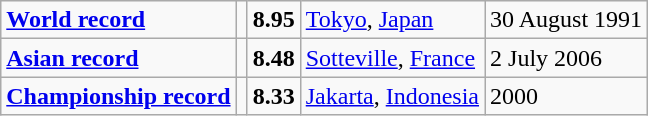<table class="wikitable">
<tr>
<td><strong><a href='#'>World record</a></strong></td>
<td></td>
<td><strong>8.95</strong></td>
<td><a href='#'>Tokyo</a>, <a href='#'>Japan</a></td>
<td>30 August 1991</td>
</tr>
<tr>
<td><strong><a href='#'>Asian record</a></strong></td>
<td></td>
<td><strong>8.48</strong></td>
<td><a href='#'>Sotteville</a>, <a href='#'>France</a></td>
<td>2 July 2006</td>
</tr>
<tr>
<td><strong><a href='#'>Championship record</a></strong></td>
<td></td>
<td><strong>8.33</strong></td>
<td><a href='#'>Jakarta</a>, <a href='#'>Indonesia</a></td>
<td>2000</td>
</tr>
</table>
